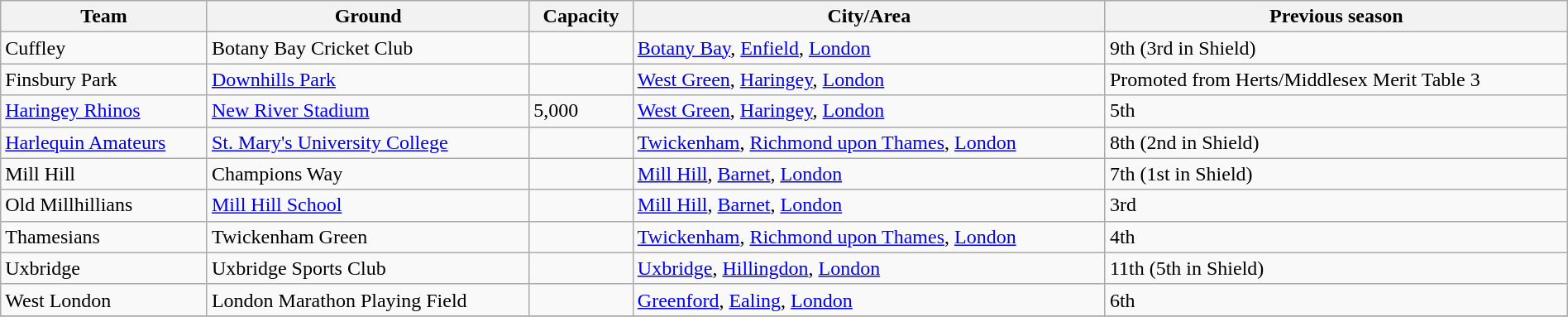<table class="wikitable sortable" width=100%>
<tr>
<th>Team</th>
<th>Ground</th>
<th>Capacity</th>
<th>City/Area</th>
<th>Previous season</th>
</tr>
<tr>
<td>Cuffley</td>
<td>Botany Bay Cricket Club</td>
<td></td>
<td><a href='#'>Botany Bay</a>, <a href='#'>Enfield</a>, <a href='#'>London</a></td>
<td>9th (3rd in Shield)</td>
</tr>
<tr>
<td>Finsbury Park</td>
<td><a href='#'>Downhills Park</a></td>
<td></td>
<td><a href='#'>West Green</a>, <a href='#'>Haringey</a>, <a href='#'>London</a></td>
<td>Promoted from Herts/Middlesex Merit Table 3</td>
</tr>
<tr>
<td><a href='#'>Haringey Rhinos</a></td>
<td><a href='#'>New River Stadium</a></td>
<td>5,000</td>
<td><a href='#'>West Green</a>, <a href='#'>Haringey</a>, <a href='#'>London</a></td>
<td>5th</td>
</tr>
<tr>
<td><a href='#'>Harlequin Amateurs</a></td>
<td><a href='#'>St. Mary's University College</a></td>
<td></td>
<td><a href='#'>Twickenham</a>, <a href='#'>Richmond upon Thames</a>, <a href='#'>London</a></td>
<td>8th (2nd in Shield)</td>
</tr>
<tr>
<td>Mill Hill</td>
<td>Champions Way</td>
<td></td>
<td><a href='#'>Mill Hill</a>, <a href='#'>Barnet</a>, <a href='#'>London</a></td>
<td>7th (1st in Shield)</td>
</tr>
<tr>
<td>Old Millhillians</td>
<td><a href='#'>Mill Hill School</a></td>
<td></td>
<td><a href='#'>Mill Hill</a>, <a href='#'>Barnet</a>, <a href='#'>London</a></td>
<td>3rd</td>
</tr>
<tr>
<td>Thamesians</td>
<td>Twickenham Green</td>
<td></td>
<td><a href='#'>Twickenham</a>, <a href='#'>Richmond upon Thames</a>, <a href='#'>London</a></td>
<td>4th</td>
</tr>
<tr>
<td>Uxbridge</td>
<td>Uxbridge Sports Club</td>
<td></td>
<td><a href='#'>Uxbridge</a>, <a href='#'>Hillingdon</a>, <a href='#'>London</a></td>
<td>11th (5th in Shield)</td>
</tr>
<tr>
<td>West London</td>
<td>London Marathon Playing Field</td>
<td></td>
<td><a href='#'>Greenford</a>, <a href='#'>Ealing</a>, <a href='#'>London</a></td>
<td>6th</td>
</tr>
<tr>
</tr>
</table>
